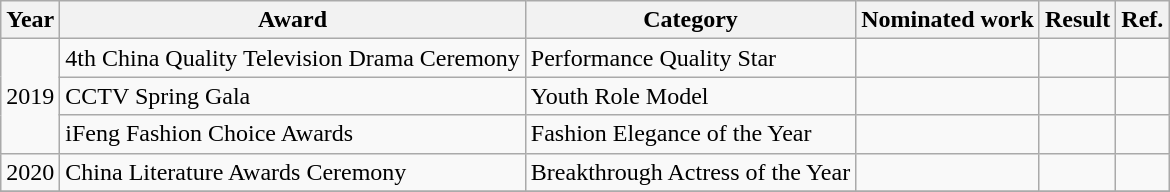<table class="wikitable">
<tr>
<th>Year</th>
<th>Award</th>
<th>Category</th>
<th>Nominated work</th>
<th>Result</th>
<th>Ref.</th>
</tr>
<tr>
<td rowspan=3>2019</td>
<td>4th China Quality Television Drama Ceremony</td>
<td>Performance Quality Star</td>
<td></td>
<td></td>
<td></td>
</tr>
<tr>
<td>CCTV Spring Gala</td>
<td>Youth Role Model</td>
<td></td>
<td></td>
<td></td>
</tr>
<tr>
<td>iFeng Fashion Choice Awards</td>
<td>Fashion Elegance of the Year</td>
<td></td>
<td></td>
<td></td>
</tr>
<tr>
<td>2020</td>
<td>China Literature Awards Ceremony</td>
<td>Breakthrough Actress of the Year</td>
<td></td>
<td></td>
<td></td>
</tr>
<tr>
</tr>
</table>
